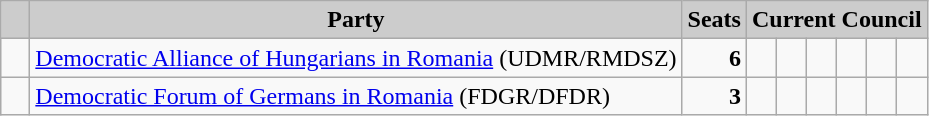<table class="wikitable">
<tr>
<th style="background:#ccc">   </th>
<th style="background:#ccc">Party</th>
<th style="background:#ccc">Seats</th>
<th style="background:#ccc" colspan="6">Current Council</th>
</tr>
<tr>
<td>  </td>
<td><a href='#'>Democratic Alliance of Hungarians in Romania</a> (UDMR/RMDSZ)</td>
<td style="text-align: right"><strong>6</strong></td>
<td>  </td>
<td>  </td>
<td>  </td>
<td>  </td>
<td>  </td>
<td>  </td>
</tr>
<tr>
<td>  </td>
<td><a href='#'>Democratic Forum of Germans in Romania</a> (FDGR/DFDR)</td>
<td style="text-align: right"><strong>3</strong></td>
<td>  </td>
<td>  </td>
<td>  </td>
<td> </td>
<td> </td>
<td> </td>
</tr>
</table>
